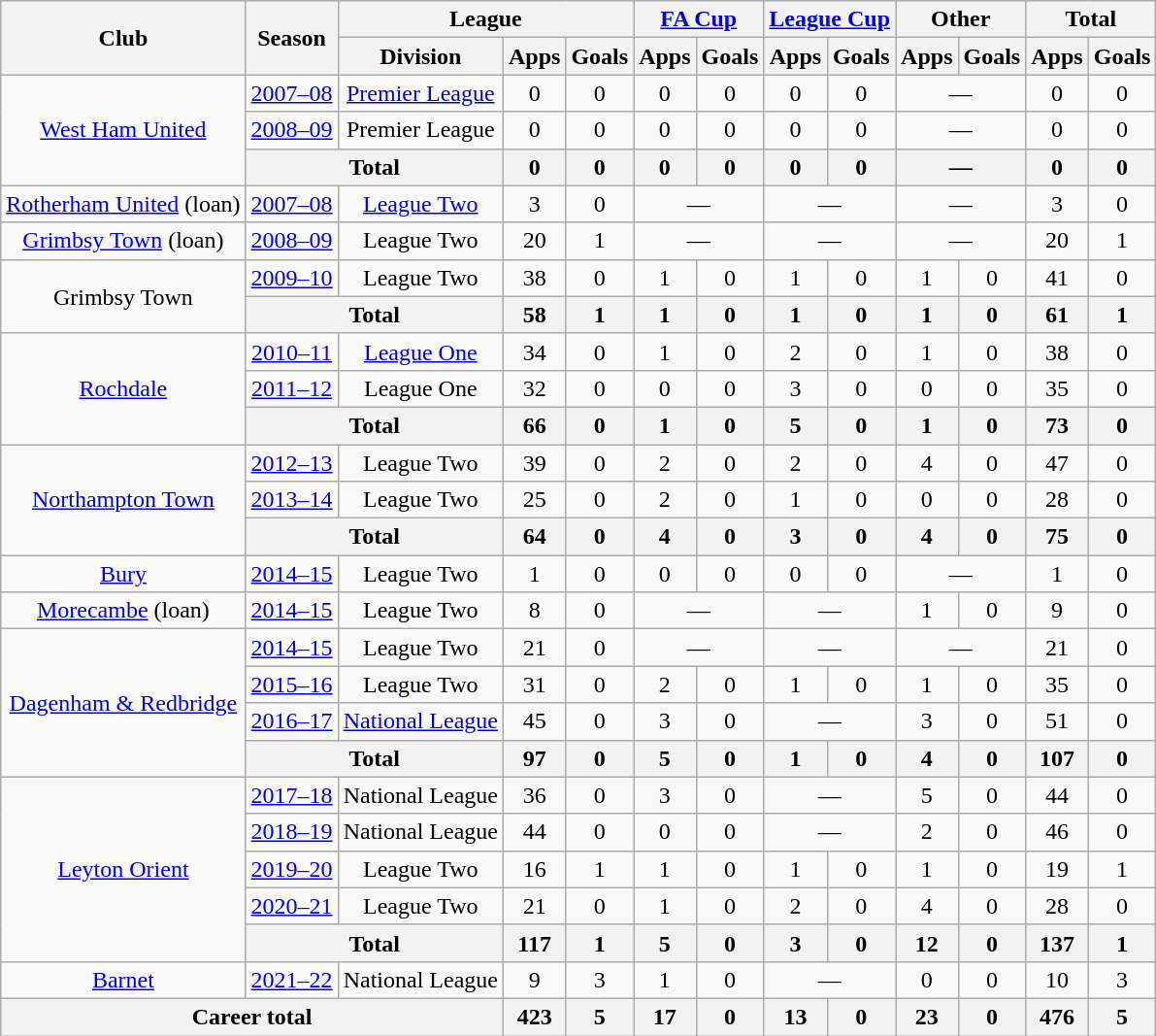<table class="wikitable" style="text-align: center;">
<tr>
<th rowspan="2">Club</th>
<th rowspan="2">Season</th>
<th colspan="3">League</th>
<th colspan="2"><a href='#'>FA Cup</a></th>
<th colspan="2"><a href='#'>League Cup</a></th>
<th colspan="2">Other</th>
<th colspan="2">Total</th>
</tr>
<tr>
<th>Division</th>
<th>Apps</th>
<th>Goals</th>
<th>Apps</th>
<th>Goals</th>
<th>Apps</th>
<th>Goals</th>
<th>Apps</th>
<th>Goals</th>
<th>Apps</th>
<th>Goals</th>
</tr>
<tr>
<td rowspan="3"><a href='#'>West Ham United</a></td>
<td><a href='#'>2007–08</a></td>
<td><a href='#'>Premier League</a></td>
<td>0</td>
<td>0</td>
<td>0</td>
<td>0</td>
<td>0</td>
<td>0</td>
<td colspan="2">—</td>
<td>0</td>
<td>0</td>
</tr>
<tr>
<td><a href='#'>2008–09</a></td>
<td>Premier League</td>
<td>0</td>
<td>0</td>
<td>0</td>
<td>0</td>
<td>0</td>
<td>0</td>
<td colspan="2">—</td>
<td>0</td>
<td>0</td>
</tr>
<tr>
<th colspan="2">Total</th>
<th>0</th>
<th>0</th>
<th>0</th>
<th>0</th>
<th>0</th>
<th>0</th>
<th colspan="2">—</th>
<th>0</th>
<th>0</th>
</tr>
<tr>
<td><a href='#'>Rotherham United</a> (loan)</td>
<td><a href='#'>2007–08</a></td>
<td><a href='#'>League Two</a></td>
<td>3</td>
<td>0</td>
<td colspan="2">—</td>
<td colspan="2">—</td>
<td colspan="2">—</td>
<td>3</td>
<td>0</td>
</tr>
<tr>
<td><a href='#'>Grimbsy Town</a> (loan)</td>
<td><a href='#'>2008–09</a></td>
<td>League Two</td>
<td>20</td>
<td>1</td>
<td colspan="2">—</td>
<td colspan="2">—</td>
<td colspan="2">—</td>
<td>20</td>
<td>1</td>
</tr>
<tr>
<td rowspan="2">Grimbsy Town</td>
<td><a href='#'>2009–10</a></td>
<td>League Two</td>
<td>38</td>
<td>0</td>
<td>1</td>
<td>0</td>
<td>1</td>
<td>0</td>
<td>1</td>
<td>0</td>
<td>41</td>
<td>0</td>
</tr>
<tr>
<th colspan="2">Total</th>
<th>58</th>
<th>1</th>
<th>1</th>
<th>0</th>
<th>1</th>
<th>0</th>
<th>1</th>
<th>0</th>
<th>61</th>
<th>1</th>
</tr>
<tr>
<td rowspan="3"><a href='#'>Rochdale</a></td>
<td><a href='#'>2010–11</a></td>
<td><a href='#'>League One</a></td>
<td>34</td>
<td>0</td>
<td>1</td>
<td>0</td>
<td>2</td>
<td>0</td>
<td>1</td>
<td>0</td>
<td>38</td>
<td>0</td>
</tr>
<tr>
<td><a href='#'>2011–12</a></td>
<td>League One</td>
<td>32</td>
<td>0</td>
<td>0</td>
<td>0</td>
<td>3</td>
<td>0</td>
<td>0</td>
<td>0</td>
<td>35</td>
<td>0</td>
</tr>
<tr>
<th colspan="2">Total</th>
<th>66</th>
<th>0</th>
<th>1</th>
<th>0</th>
<th>5</th>
<th>0</th>
<th>1</th>
<th>0</th>
<th>73</th>
<th>0</th>
</tr>
<tr>
<td rowspan="3"><a href='#'>Northampton Town</a></td>
<td><a href='#'>2012–13</a></td>
<td>League Two</td>
<td>39</td>
<td>0</td>
<td>2</td>
<td>0</td>
<td>2</td>
<td>0</td>
<td>4</td>
<td>0</td>
<td>47</td>
<td>0</td>
</tr>
<tr>
<td><a href='#'>2013–14</a></td>
<td>League Two</td>
<td>25</td>
<td>0</td>
<td>2</td>
<td>0</td>
<td>1</td>
<td>0</td>
<td>0</td>
<td>0</td>
<td>28</td>
<td>0</td>
</tr>
<tr>
<th colspan="2">Total</th>
<th>64</th>
<th>0</th>
<th>4</th>
<th>0</th>
<th>3</th>
<th>0</th>
<th>4</th>
<th>0</th>
<th>75</th>
<th>0</th>
</tr>
<tr>
<td><a href='#'>Bury</a></td>
<td><a href='#'>2014–15</a></td>
<td>League Two</td>
<td>1</td>
<td>0</td>
<td>0</td>
<td>0</td>
<td>0</td>
<td>0</td>
<td colspan="2">—</td>
<td>1</td>
<td>0</td>
</tr>
<tr>
<td><a href='#'>Morecambe</a> (loan)</td>
<td><a href='#'>2014–15</a></td>
<td>League Two</td>
<td>8</td>
<td>0</td>
<td colspan="2">—</td>
<td colspan="2">—</td>
<td>1</td>
<td>0</td>
<td>9</td>
<td>0</td>
</tr>
<tr>
<td rowspan="4"><a href='#'>Dagenham & Redbridge</a></td>
<td><a href='#'>2014–15</a></td>
<td>League Two</td>
<td>21</td>
<td>0</td>
<td colspan="2">—</td>
<td colspan="2">—</td>
<td colspan="2">—</td>
<td>21</td>
<td>0</td>
</tr>
<tr>
<td><a href='#'>2015–16</a></td>
<td>League Two</td>
<td>31</td>
<td>0</td>
<td>2</td>
<td>0</td>
<td>1</td>
<td>0</td>
<td>1</td>
<td>0</td>
<td>35</td>
<td>0</td>
</tr>
<tr>
<td><a href='#'>2016–17</a></td>
<td><a href='#'>National League</a></td>
<td>45</td>
<td>0</td>
<td>3</td>
<td>0</td>
<td colspan="2">—</td>
<td>3</td>
<td>0</td>
<td>51</td>
<td>0</td>
</tr>
<tr>
<th colspan="2">Total</th>
<th>97</th>
<th>0</th>
<th>5</th>
<th>0</th>
<th>1</th>
<th>0</th>
<th>4</th>
<th>0</th>
<th>107</th>
<th>0</th>
</tr>
<tr>
<td rowspan="5"><a href='#'>Leyton Orient</a></td>
<td><a href='#'>2017–18</a></td>
<td>National League</td>
<td>36</td>
<td>0</td>
<td>3</td>
<td>0</td>
<td colspan="2">—</td>
<td>5</td>
<td>0</td>
<td>44</td>
<td>0</td>
</tr>
<tr>
<td><a href='#'>2018–19</a></td>
<td>National League</td>
<td>44</td>
<td>0</td>
<td>0</td>
<td>0</td>
<td colspan="2">—</td>
<td>2</td>
<td>0</td>
<td>46</td>
<td>0</td>
</tr>
<tr>
<td><a href='#'>2019–20</a></td>
<td>League Two</td>
<td>16</td>
<td>1</td>
<td>1</td>
<td>0</td>
<td>1</td>
<td>0</td>
<td>1</td>
<td>0</td>
<td>19</td>
<td>1</td>
</tr>
<tr>
<td><a href='#'>2020–21</a></td>
<td>League Two</td>
<td>21</td>
<td>0</td>
<td>1</td>
<td>0</td>
<td>2</td>
<td>0</td>
<td>4</td>
<td>0</td>
<td>28</td>
<td>0</td>
</tr>
<tr>
<th colspan="2">Total</th>
<th>117</th>
<th>1</th>
<th>5</th>
<th>0</th>
<th>3</th>
<th>0</th>
<th>12</th>
<th>0</th>
<th>137</th>
<th>1</th>
</tr>
<tr>
<td rowspan="1"><a href='#'>Barnet</a></td>
<td><a href='#'>2021–22</a></td>
<td>National League</td>
<td>9</td>
<td>3</td>
<td>1</td>
<td>0</td>
<td colspan="2">—</td>
<td>0</td>
<td>0</td>
<td>10</td>
<td>3</td>
</tr>
<tr>
<th colspan="3">Career total</th>
<th>423</th>
<th>5</th>
<th>17</th>
<th>0</th>
<th>13</th>
<th>0</th>
<th>23</th>
<th>0</th>
<th>476</th>
<th>5</th>
</tr>
</table>
